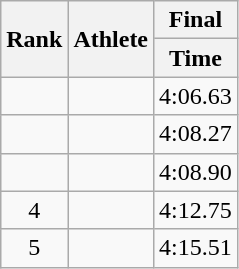<table class="wikitable sortable"  style="text-align:center">
<tr>
<th rowspan="2" data-sort-type=number>Rank</th>
<th rowspan="2">Athlete</th>
<th colspan="2">Final</th>
</tr>
<tr>
<th>Time</th>
</tr>
<tr>
<td></td>
<td align="left"></td>
<td>4:06.63</td>
</tr>
<tr>
<td></td>
<td align="left"></td>
<td>4:08.27</td>
</tr>
<tr>
<td></td>
<td align="left"></td>
<td>4:08.90</td>
</tr>
<tr>
<td>4</td>
<td align="left"></td>
<td>4:12.75</td>
</tr>
<tr>
<td>5</td>
<td align="left"></td>
<td>4:15.51</td>
</tr>
</table>
